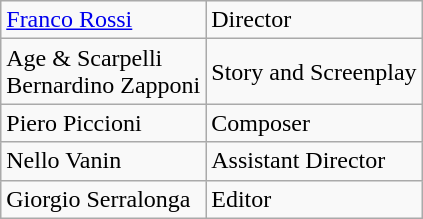<table class="wikitable">
<tr>
<td><a href='#'>Franco Rossi</a></td>
<td>Director</td>
</tr>
<tr>
<td>Age & Scarpelli<br>Bernardino Zapponi</td>
<td>Story and Screenplay</td>
</tr>
<tr>
<td>Piero Piccioni</td>
<td>Composer</td>
</tr>
<tr>
<td>Nello Vanin</td>
<td>Assistant Director</td>
</tr>
<tr>
<td>Giorgio Serralonga</td>
<td>Editor</td>
</tr>
</table>
